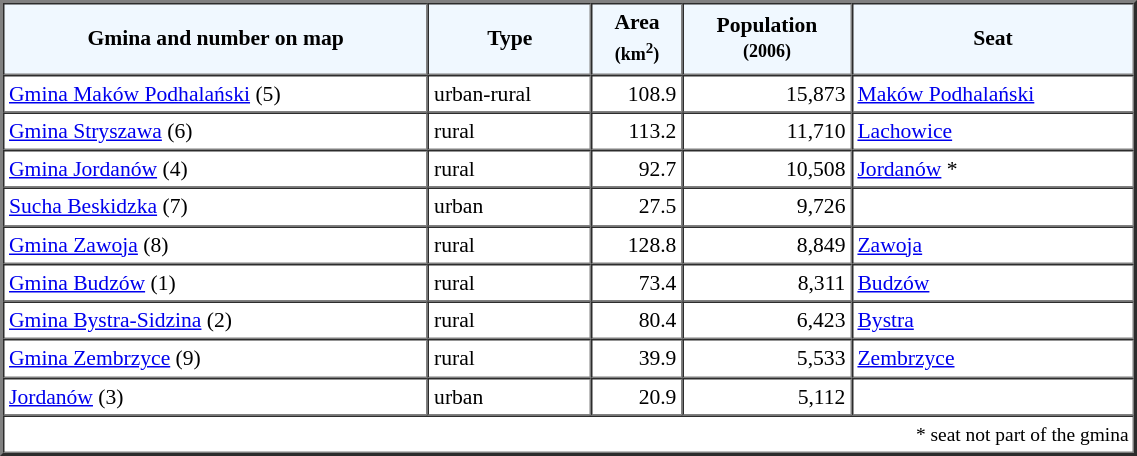<table width="60%" border="2" cellpadding="3" cellspacing="0" style="font-size:90%;line-height:120%;">
<tr bgcolor="F0F8FF">
<td style="text-align:center;"><strong>Gmina and number on map</strong></td>
<td style="text-align:center;"><strong>Type</strong></td>
<td style="text-align:center;"><strong>Area<br><small>(km<sup>2</sup>)</small></strong></td>
<td style="text-align:center;"><strong>Population<br><small>(2006)</small></strong></td>
<td style="text-align:center;"><strong>Seat</strong></td>
</tr>
<tr>
<td><a href='#'>Gmina Maków Podhalański</a> (5)</td>
<td>urban-rural</td>
<td style="text-align:right;">108.9</td>
<td style="text-align:right;">15,873</td>
<td><a href='#'>Maków Podhalański</a></td>
</tr>
<tr>
<td><a href='#'>Gmina Stryszawa</a> (6)</td>
<td>rural</td>
<td style="text-align:right;">113.2</td>
<td style="text-align:right;">11,710</td>
<td><a href='#'>Lachowice</a></td>
</tr>
<tr>
<td><a href='#'>Gmina Jordanów</a> (4)</td>
<td>rural</td>
<td style="text-align:right;">92.7</td>
<td style="text-align:right;">10,508</td>
<td><a href='#'>Jordanów</a> *</td>
</tr>
<tr>
<td><a href='#'>Sucha Beskidzka</a> (7)</td>
<td>urban</td>
<td style="text-align:right;">27.5</td>
<td style="text-align:right;">9,726</td>
<td> </td>
</tr>
<tr>
<td><a href='#'>Gmina Zawoja</a> (8)</td>
<td>rural</td>
<td style="text-align:right;">128.8</td>
<td style="text-align:right;">8,849</td>
<td><a href='#'>Zawoja</a></td>
</tr>
<tr>
<td><a href='#'>Gmina Budzów</a> (1)</td>
<td>rural</td>
<td style="text-align:right;">73.4</td>
<td style="text-align:right;">8,311</td>
<td><a href='#'>Budzów</a></td>
</tr>
<tr>
<td><a href='#'>Gmina Bystra-Sidzina</a> (2)</td>
<td>rural</td>
<td style="text-align:right;">80.4</td>
<td style="text-align:right;">6,423</td>
<td><a href='#'>Bystra</a></td>
</tr>
<tr>
<td><a href='#'>Gmina Zembrzyce</a> (9)</td>
<td>rural</td>
<td style="text-align:right;">39.9</td>
<td style="text-align:right;">5,533</td>
<td><a href='#'>Zembrzyce</a></td>
</tr>
<tr>
<td><a href='#'>Jordanów</a> (3)</td>
<td>urban</td>
<td style="text-align:right;">20.9</td>
<td style="text-align:right;">5,112</td>
<td> </td>
</tr>
<tr>
<td colspan=5 style="text-align:right;font-size:90%">* seat not part of the gmina</td>
</tr>
<tr>
</tr>
</table>
